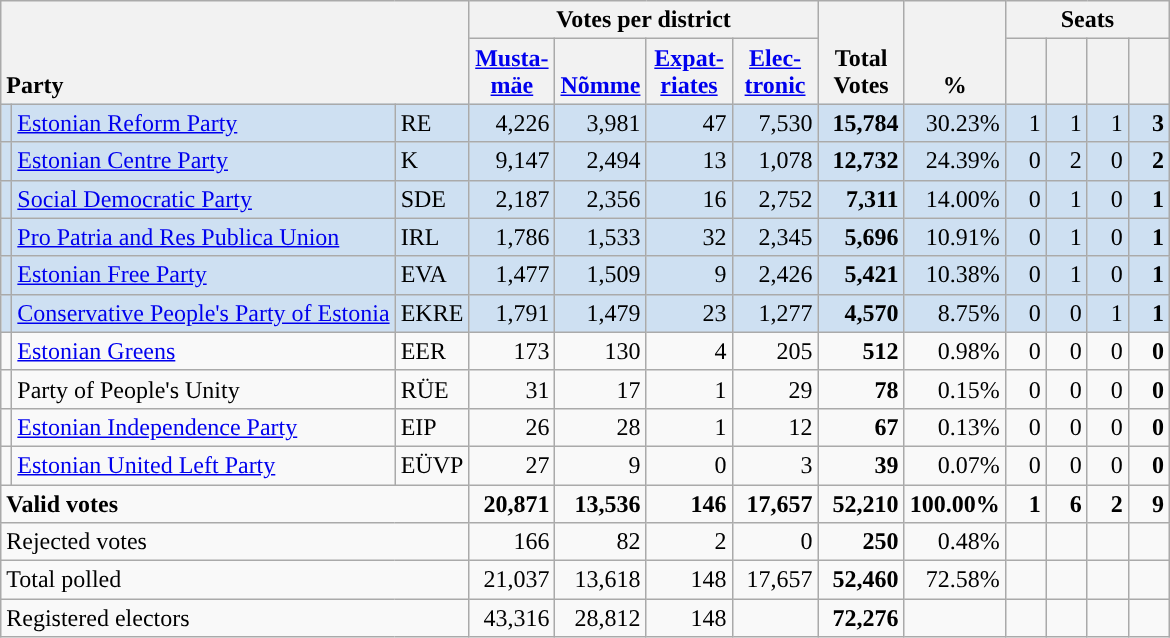<table class="wikitable" border="1" style="text-align:right;">
<tr>
<th style="text-align:left;" valign=bottom rowspan=2 colspan=3>Party</th>
<th colspan=4>Votes per district</th>
<th align=center valign=bottom rowspan=2 width="50">Total Votes</th>
<th align=center valign=bottom rowspan=2 width="50">%</th>
<th colspan=4>Seats</th>
</tr>
<tr>
<th align=center valign=bottom width="50"><a href='#'>Musta- mäe</a></th>
<th align=center valign=bottom width="50"><a href='#'>Nõmme</a></th>
<th align=center valign=bottom width="50"><a href='#'>Expat- riates</a></th>
<th align=center valign=bottom width="50"><a href='#'>Elec- tronic</a></th>
<th align=center valign=bottom width="20"><small></small></th>
<th align=center valign=bottom width="20"><small></small></th>
<th align=center valign=bottom width="20"><small></small></th>
<th align=center valign=bottom width="20"><small></small></th>
</tr>
<tr style="background:#CEE0F2;">
<td style="background:"></td>
<td align=left><a href='#'>Estonian Reform Party</a></td>
<td align=left>RE</td>
<td>4,226</td>
<td>3,981</td>
<td>47</td>
<td>7,530</td>
<td><strong>15,784</strong></td>
<td>30.23%</td>
<td>1</td>
<td>1</td>
<td>1</td>
<td><strong>3</strong></td>
</tr>
<tr style="background:#CEE0F2;">
<td style="background:"></td>
<td align=left><a href='#'>Estonian Centre Party</a></td>
<td align=left>K</td>
<td>9,147</td>
<td>2,494</td>
<td>13</td>
<td>1,078</td>
<td><strong>12,732</strong></td>
<td>24.39%</td>
<td>0</td>
<td>2</td>
<td>0</td>
<td><strong>2</strong></td>
</tr>
<tr style="background:#CEE0F2;">
<td style="background:"></td>
<td align=left><a href='#'>Social Democratic Party</a></td>
<td align=left>SDE</td>
<td>2,187</td>
<td>2,356</td>
<td>16</td>
<td>2,752</td>
<td><strong>7,311</strong></td>
<td>14.00%</td>
<td>0</td>
<td>1</td>
<td>0</td>
<td><strong>1</strong></td>
</tr>
<tr style="background:#CEE0F2;">
<td style="background:"></td>
<td align=left><a href='#'>Pro Patria and Res Publica Union</a></td>
<td align=left>IRL</td>
<td>1,786</td>
<td>1,533</td>
<td>32</td>
<td>2,345</td>
<td><strong>5,696</strong></td>
<td>10.91%</td>
<td>0</td>
<td>1</td>
<td>0</td>
<td><strong>1</strong></td>
</tr>
<tr style="background:#CEE0F2;">
<td style="background:"></td>
<td align=left><a href='#'>Estonian Free Party</a></td>
<td align=left>EVA</td>
<td>1,477</td>
<td>1,509</td>
<td>9</td>
<td>2,426</td>
<td><strong>5,421</strong></td>
<td>10.38%</td>
<td>0</td>
<td>1</td>
<td>0</td>
<td><strong>1</strong></td>
</tr>
<tr style="background:#CEE0F2;">
<td style="background:"></td>
<td align=left><a href='#'>Conservative People's Party of Estonia</a></td>
<td align=left>EKRE</td>
<td>1,791</td>
<td>1,479</td>
<td>23</td>
<td>1,277</td>
<td><strong>4,570</strong></td>
<td>8.75%</td>
<td>0</td>
<td>0</td>
<td>1</td>
<td><strong>1</strong></td>
</tr>
<tr>
<td style="background:"></td>
<td align=left><a href='#'>Estonian Greens</a></td>
<td align=left>EER</td>
<td>173</td>
<td>130</td>
<td>4</td>
<td>205</td>
<td><strong>512</strong></td>
<td>0.98%</td>
<td>0</td>
<td>0</td>
<td>0</td>
<td><strong>0</strong></td>
</tr>
<tr>
<td></td>
<td align=left>Party of People's Unity</td>
<td align=left>RÜE</td>
<td>31</td>
<td>17</td>
<td>1</td>
<td>29</td>
<td><strong>78</strong></td>
<td>0.15%</td>
<td>0</td>
<td>0</td>
<td>0</td>
<td><strong>0</strong></td>
</tr>
<tr>
<td style="background:"></td>
<td align=left><a href='#'>Estonian Independence Party</a></td>
<td align=left>EIP</td>
<td>26</td>
<td>28</td>
<td>1</td>
<td>12</td>
<td><strong>67</strong></td>
<td>0.13%</td>
<td>0</td>
<td>0</td>
<td>0</td>
<td><strong>0</strong></td>
</tr>
<tr>
<td style="background:"></td>
<td align=left><a href='#'>Estonian United Left Party</a></td>
<td align=left>EÜVP</td>
<td>27</td>
<td>9</td>
<td>0</td>
<td>3</td>
<td><strong>39</strong></td>
<td>0.07%</td>
<td>0</td>
<td>0</td>
<td>0</td>
<td><strong>0</strong></td>
</tr>
<tr style="font-weight:bold">
<td align=left colspan=3>Valid votes</td>
<td>20,871</td>
<td>13,536</td>
<td>146</td>
<td>17,657</td>
<td>52,210</td>
<td>100.00%</td>
<td>1</td>
<td>6</td>
<td>2</td>
<td>9</td>
</tr>
<tr>
<td align=left colspan=3>Rejected votes</td>
<td>166</td>
<td>82</td>
<td>2</td>
<td>0</td>
<td><strong>250</strong></td>
<td>0.48%</td>
<td></td>
<td></td>
<td></td>
<td></td>
</tr>
<tr>
<td align=left colspan=3>Total polled</td>
<td>21,037</td>
<td>13,618</td>
<td>148</td>
<td>17,657</td>
<td><strong>52,460</strong></td>
<td>72.58%</td>
<td></td>
<td></td>
<td></td>
<td></td>
</tr>
<tr>
<td align=left colspan=3>Registered electors</td>
<td>43,316</td>
<td>28,812</td>
<td>148</td>
<td></td>
<td><strong>72,276</strong></td>
<td></td>
<td></td>
<td></td>
<td></td>
<td></td>
</tr>
</table>
